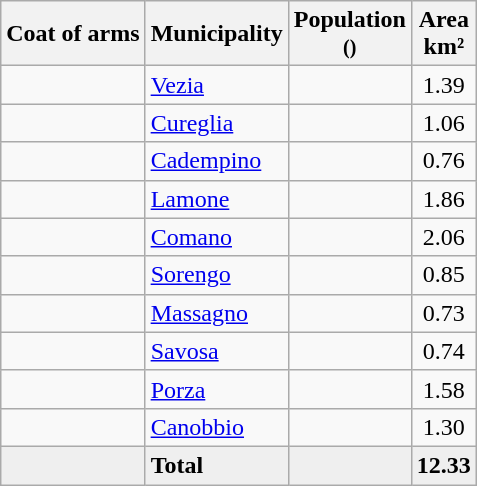<table class="wikitable">
<tr>
<th>Coat of arms</th>
<th>Municipality</th>
<th>Population<br><small>()</small></th>
<th>Area <br>km²</th>
</tr>
<tr>
<td></td>
<td><a href='#'>Vezia</a></td>
<td align="center"></td>
<td align="center">1.39</td>
</tr>
<tr>
<td></td>
<td><a href='#'>Cureglia</a></td>
<td align="center"></td>
<td align="center">1.06</td>
</tr>
<tr>
<td></td>
<td><a href='#'>Cadempino</a></td>
<td align="center"></td>
<td align="center">0.76</td>
</tr>
<tr>
<td></td>
<td><a href='#'>Lamone</a></td>
<td align="center"></td>
<td align="center">1.86</td>
</tr>
<tr>
<td></td>
<td><a href='#'>Comano</a></td>
<td align="center"></td>
<td align="center">2.06</td>
</tr>
<tr>
<td></td>
<td><a href='#'>Sorengo</a></td>
<td align="center"></td>
<td align="center">0.85</td>
</tr>
<tr>
<td></td>
<td><a href='#'>Massagno</a></td>
<td align="center"></td>
<td align="center">0.73</td>
</tr>
<tr>
<td></td>
<td><a href='#'>Savosa</a></td>
<td align="center"></td>
<td align="center">0.74</td>
</tr>
<tr>
<td></td>
<td><a href='#'>Porza</a></td>
<td align="center"></td>
<td align="center">1.58</td>
</tr>
<tr>
<td></td>
<td><a href='#'>Canobbio</a></td>
<td align="center"></td>
<td align="center">1.30</td>
</tr>
<tr>
<td bgcolor="#EFEFEF"></td>
<td bgcolor="#EFEFEF"><strong>Total</strong></td>
<td bgcolor="#EFEFEF" align="center"></td>
<td bgcolor="#EFEFEF" align="center"><strong>12.33</strong></td>
</tr>
</table>
